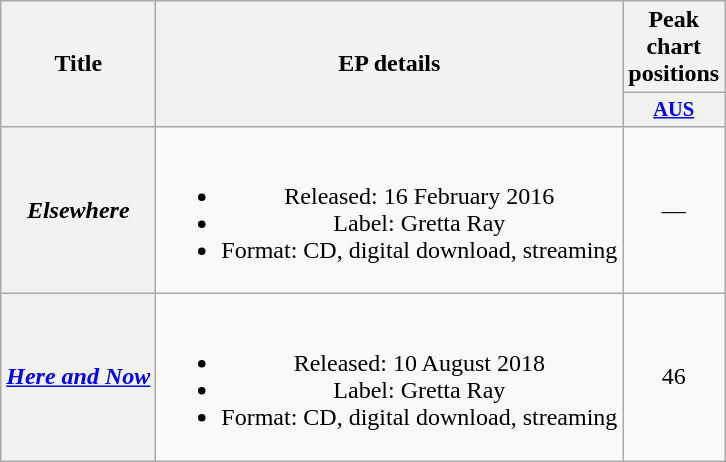<table class="wikitable plainrowheaders" style="text-align:center">
<tr>
<th scope="col" rowspan="2">Title</th>
<th scope="col" rowspan="2">EP details</th>
<th scope="col" colspan="1">Peak chart positions</th>
</tr>
<tr>
<th scope="col" style="width:3em;font-size:85%;"><a href='#'>AUS</a><br></th>
</tr>
<tr>
<th scope="row"><em>Elsewhere</em></th>
<td><br><ul><li>Released: 16 February 2016</li><li>Label: Gretta Ray </li><li>Format: CD, digital download, streaming</li></ul></td>
<td>—</td>
</tr>
<tr>
<th scope="row"><em><a href='#'>Here and Now</a></em></th>
<td><br><ul><li>Released: 10 August 2018</li><li>Label: Gretta Ray </li><li>Format: CD, digital download, streaming</li></ul></td>
<td>46</td>
</tr>
</table>
